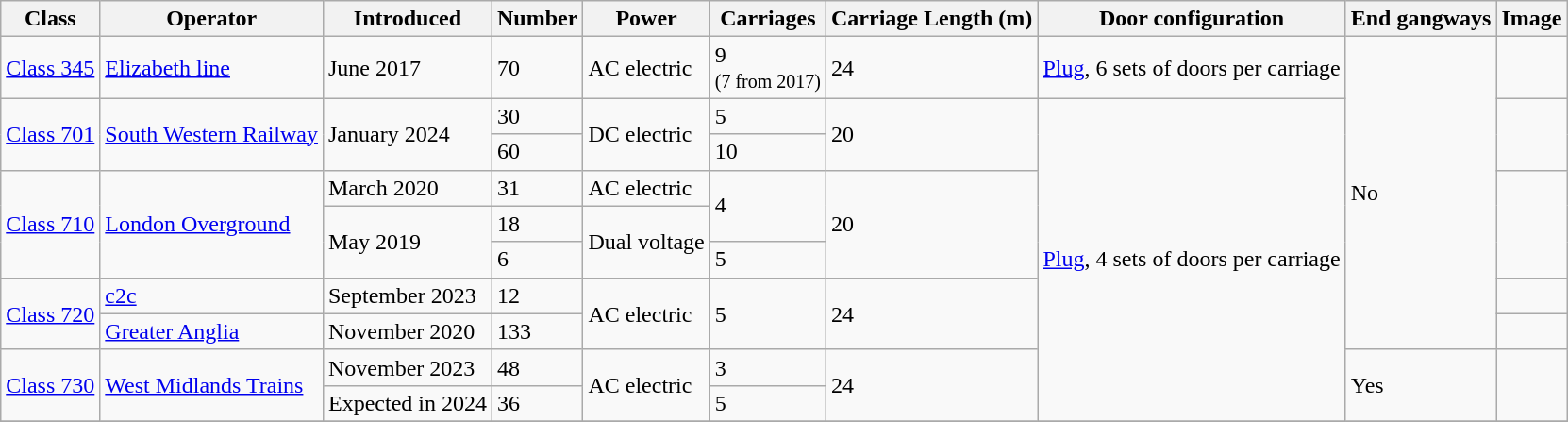<table class="wikitable sortable">
<tr>
<th>Class</th>
<th>Operator</th>
<th>Introduced</th>
<th>Number</th>
<th>Power</th>
<th>Carriages</th>
<th>Carriage Length (m)</th>
<th>Door configuration</th>
<th>End gangways</th>
<th>Image</th>
</tr>
<tr>
<td><a href='#'>Class 345</a></td>
<td><a href='#'>Elizabeth line</a></td>
<td>June 2017</td>
<td>70</td>
<td>AC electric</td>
<td>9<br><small>(7 from 2017)</small></td>
<td>24</td>
<td><a href='#'>Plug</a>, 6 sets of doors per carriage</td>
<td rowspan="8">No</td>
<td></td>
</tr>
<tr>
<td rowspan="2"><a href='#'>Class 701</a></td>
<td rowspan="2"><a href='#'>South Western Railway</a></td>
<td rowspan="2">January 2024</td>
<td>30</td>
<td rowspan="2">DC electric</td>
<td>5</td>
<td rowspan="2">20</td>
<td rowspan="9"><a href='#'>Plug</a>, 4 sets of doors per carriage</td>
<td rowspan="2"></td>
</tr>
<tr>
<td>60</td>
<td>10</td>
</tr>
<tr>
<td rowspan="3"><a href='#'>Class 710</a></td>
<td rowspan="3"><a href='#'>London Overground</a></td>
<td>March 2020</td>
<td>31</td>
<td>AC electric</td>
<td rowspan="2">4</td>
<td rowspan="3">20</td>
<td rowspan="3"></td>
</tr>
<tr>
<td rowspan="2">May 2019</td>
<td>18</td>
<td rowspan="2">Dual voltage</td>
</tr>
<tr>
<td>6</td>
<td>5</td>
</tr>
<tr>
<td rowspan="2"><a href='#'>Class 720</a></td>
<td><a href='#'>c2c</a></td>
<td>September 2023</td>
<td>12</td>
<td rowspan="2">AC electric</td>
<td rowspan="2">5</td>
<td rowspan="2">24</td>
<td></td>
</tr>
<tr |>
<td><a href='#'>Greater Anglia</a></td>
<td>November 2020</td>
<td>133</td>
<td></td>
</tr>
<tr>
<td rowspan="2"><a href='#'>Class 730</a></td>
<td rowspan="2"><a href='#'>West Midlands Trains</a></td>
<td>November 2023</td>
<td>48</td>
<td rowspan="2">AC electric</td>
<td>3</td>
<td rowspan="2">24</td>
<td rowspan="2">Yes</td>
<td rowspan="2"></td>
</tr>
<tr>
<td>Expected in 2024</td>
<td>36</td>
<td>5</td>
</tr>
<tr>
</tr>
</table>
